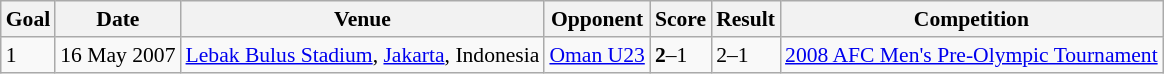<table class="wikitable" style="font-size:90%">
<tr>
<th>Goal</th>
<th>Date</th>
<th>Venue</th>
<th>Opponent</th>
<th>Score</th>
<th>Result</th>
<th>Competition</th>
</tr>
<tr>
<td>1</td>
<td>16 May 2007</td>
<td><a href='#'>Lebak Bulus Stadium</a>, <a href='#'>Jakarta</a>, Indonesia</td>
<td> <a href='#'>Oman U23</a></td>
<td><strong>2</strong>–1</td>
<td>2–1</td>
<td><a href='#'>2008 AFC Men's Pre-Olympic Tournament</a></td>
</tr>
</table>
